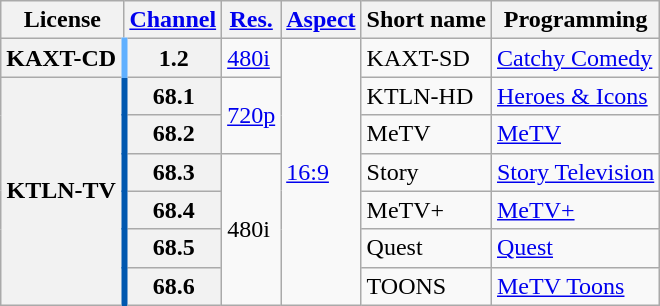<table class="wikitable">
<tr>
<th scope = "col">License</th>
<th scope = "col"><a href='#'>Channel</a></th>
<th scope = "col"><a href='#'>Res.</a></th>
<th scope = "col"><a href='#'>Aspect</a></th>
<th scope = "col">Short name</th>
<th scope = "col">Programming</th>
</tr>
<tr>
<th rowspan = "row" style="border-right: 4px solid #60B0FF;">KAXT-CD</th>
<th scope = "row">1.2</th>
<td><a href='#'>480i</a></td>
<td rowspan=7><a href='#'>16:9</a></td>
<td>KAXT-SD</td>
<td><a href='#'>Catchy Comedy</a></td>
</tr>
<tr>
<th rowspan = "6" scope = "row" style="border-right: 4px solid #0057AF;">KTLN-TV</th>
<th scope = "row">68.1</th>
<td rowspan=2><a href='#'>720p</a></td>
<td>KTLN-HD</td>
<td><a href='#'>Heroes & Icons</a></td>
</tr>
<tr>
<th scope = "row">68.2</th>
<td>MeTV</td>
<td><a href='#'>MeTV</a></td>
</tr>
<tr>
<th scope = "row">68.3</th>
<td rowspan=4>480i</td>
<td>Story</td>
<td><a href='#'>Story Television</a></td>
</tr>
<tr>
<th scope = "row">68.4</th>
<td>MeTV+</td>
<td><a href='#'>MeTV+</a></td>
</tr>
<tr>
<th scope = "row">68.5</th>
<td>Quest</td>
<td><a href='#'>Quest</a></td>
</tr>
<tr>
<th scope = "row">68.6</th>
<td>TOONS</td>
<td><a href='#'>MeTV Toons</a></td>
</tr>
</table>
